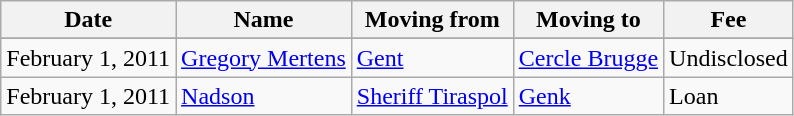<table class="wikitable sortable">
<tr>
<th>Date</th>
<th>Name</th>
<th>Moving from</th>
<th>Moving to</th>
<th>Fee</th>
</tr>
<tr>
</tr>
<tr>
<td>February 1, 2011</td>
<td> <a href='#'>Gregory Mertens</a></td>
<td> <a href='#'>Gent</a></td>
<td> <a href='#'>Cercle Brugge</a></td>
<td>Undisclosed </td>
</tr>
<tr>
<td>February 1, 2011</td>
<td> <a href='#'>Nadson</a></td>
<td> <a href='#'>Sheriff Tiraspol</a></td>
<td> <a href='#'>Genk</a></td>
<td>Loan </td>
</tr>
</table>
